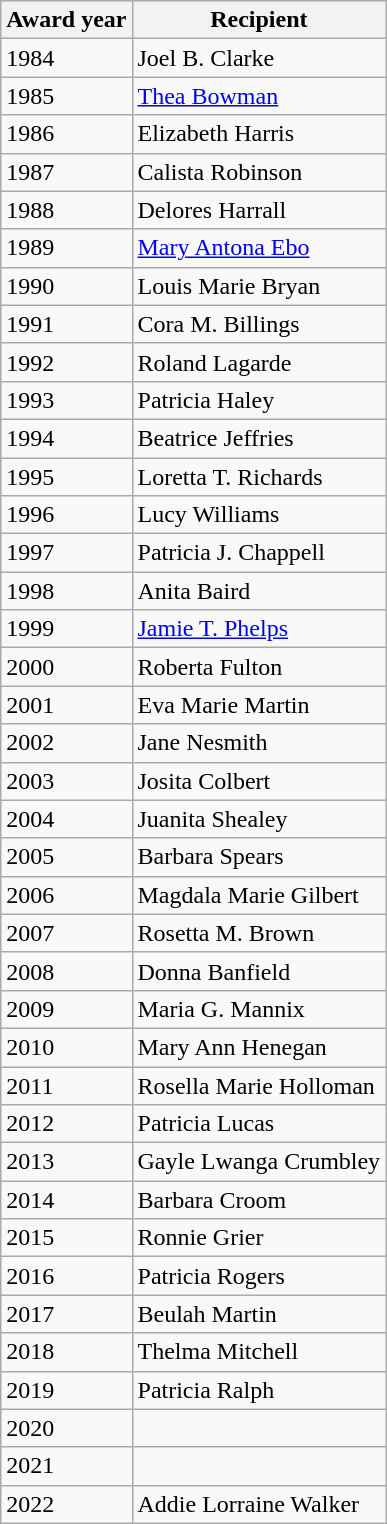<table class="wikitable">
<tr>
<th>Award year</th>
<th>Recipient</th>
</tr>
<tr>
<td>1984</td>
<td>Joel B. Clarke</td>
</tr>
<tr>
<td>1985</td>
<td><a href='#'>Thea Bowman</a></td>
</tr>
<tr>
<td>1986</td>
<td>Elizabeth Harris</td>
</tr>
<tr>
<td>1987</td>
<td>Calista Robinson</td>
</tr>
<tr>
<td>1988</td>
<td>Delores Harrall</td>
</tr>
<tr>
<td>1989</td>
<td><a href='#'>Mary Antona Ebo</a></td>
</tr>
<tr>
<td>1990</td>
<td>Louis Marie Bryan</td>
</tr>
<tr>
<td>1991</td>
<td>Cora M. Billings</td>
</tr>
<tr>
<td>1992</td>
<td>Roland Lagarde</td>
</tr>
<tr>
<td>1993</td>
<td>Patricia Haley</td>
</tr>
<tr>
<td>1994</td>
<td>Beatrice Jeffries</td>
</tr>
<tr>
<td>1995</td>
<td>Loretta T. Richards</td>
</tr>
<tr>
<td>1996</td>
<td>Lucy Williams</td>
</tr>
<tr>
<td>1997</td>
<td>Patricia J. Chappell</td>
</tr>
<tr>
<td>1998</td>
<td>Anita Baird</td>
</tr>
<tr>
<td>1999</td>
<td><a href='#'>Jamie T. Phelps</a></td>
</tr>
<tr>
<td>2000</td>
<td>Roberta Fulton</td>
</tr>
<tr>
<td>2001</td>
<td>Eva Marie Martin</td>
</tr>
<tr>
<td>2002</td>
<td>Jane Nesmith</td>
</tr>
<tr>
<td>2003</td>
<td>Josita Colbert</td>
</tr>
<tr>
<td>2004</td>
<td>Juanita Shealey</td>
</tr>
<tr>
<td>2005</td>
<td>Barbara Spears</td>
</tr>
<tr>
<td>2006</td>
<td>Magdala Marie Gilbert</td>
</tr>
<tr>
<td>2007</td>
<td>Rosetta M. Brown</td>
</tr>
<tr>
<td>2008</td>
<td>Donna Banfield</td>
</tr>
<tr>
<td>2009</td>
<td>Maria G. Mannix</td>
</tr>
<tr>
<td>2010</td>
<td>Mary Ann Henegan</td>
</tr>
<tr>
<td>2011</td>
<td>Rosella Marie Holloman</td>
</tr>
<tr>
<td>2012</td>
<td>Patricia Lucas</td>
</tr>
<tr>
<td>2013</td>
<td>Gayle Lwanga Crumbley</td>
</tr>
<tr>
<td>2014</td>
<td>Barbara Croom</td>
</tr>
<tr>
<td>2015</td>
<td>Ronnie Grier</td>
</tr>
<tr>
<td>2016</td>
<td>Patricia Rogers</td>
</tr>
<tr>
<td>2017</td>
<td>Beulah Martin</td>
</tr>
<tr>
<td>2018</td>
<td>Thelma Mitchell</td>
</tr>
<tr>
<td>2019</td>
<td>Patricia Ralph</td>
</tr>
<tr>
<td>2020</td>
<td></td>
</tr>
<tr>
<td>2021</td>
<td></td>
</tr>
<tr>
<td>2022</td>
<td>Addie Lorraine Walker</td>
</tr>
</table>
